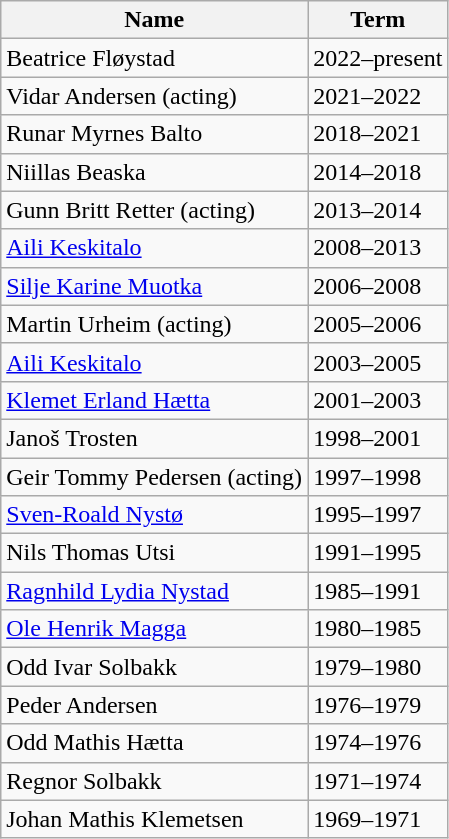<table class="wikitable sortable">
<tr>
<th>Name</th>
<th>Term</th>
</tr>
<tr>
<td>Beatrice Fløystad</td>
<td>2022–present</td>
</tr>
<tr>
<td>Vidar Andersen (acting)</td>
<td>2021–2022</td>
</tr>
<tr>
<td>Runar Myrnes Balto</td>
<td>2018–2021</td>
</tr>
<tr>
<td>Niillas Beaska</td>
<td>2014–2018</td>
</tr>
<tr>
<td>Gunn Britt Retter (acting)</td>
<td>2013–2014</td>
</tr>
<tr>
<td><a href='#'>Aili Keskitalo</a></td>
<td>2008–2013</td>
</tr>
<tr>
<td><a href='#'>Silje Karine Muotka</a></td>
<td>2006–2008</td>
</tr>
<tr>
<td>Martin Urheim (acting)</td>
<td>2005–2006</td>
</tr>
<tr>
<td><a href='#'>Aili Keskitalo</a></td>
<td>2003–2005</td>
</tr>
<tr>
<td><a href='#'>Klemet Erland Hætta</a></td>
<td>2001–2003</td>
</tr>
<tr>
<td>Janoš Trosten</td>
<td>1998–2001</td>
</tr>
<tr>
<td>Geir Tommy Pedersen (acting)</td>
<td>1997–1998</td>
</tr>
<tr>
<td><a href='#'>Sven-Roald Nystø</a></td>
<td>1995–1997</td>
</tr>
<tr>
<td>Nils Thomas Utsi</td>
<td>1991–1995</td>
</tr>
<tr>
<td><a href='#'>Ragnhild Lydia Nystad</a></td>
<td>1985–1991</td>
</tr>
<tr>
<td><a href='#'>Ole Henrik Magga</a></td>
<td>1980–1985</td>
</tr>
<tr>
<td>Odd Ivar Solbakk</td>
<td>1979–1980</td>
</tr>
<tr>
<td>Peder Andersen</td>
<td>1976–1979</td>
</tr>
<tr>
<td>Odd Mathis Hætta</td>
<td>1974–1976</td>
</tr>
<tr>
<td>Regnor Solbakk</td>
<td>1971–1974</td>
</tr>
<tr>
<td>Johan Mathis Klemetsen</td>
<td>1969–1971</td>
</tr>
</table>
